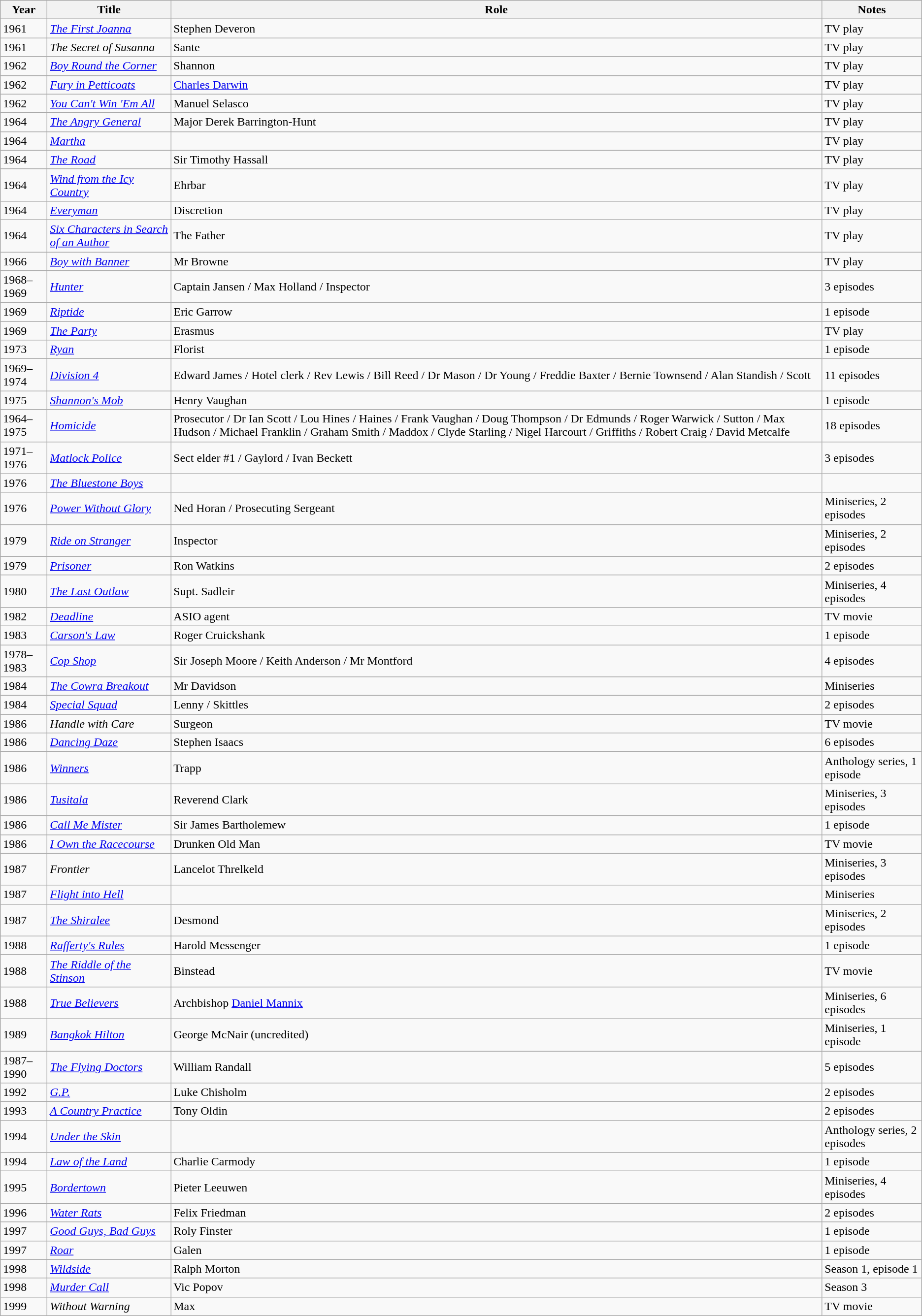<table class=wikitable>
<tr>
<th>Year</th>
<th>Title</th>
<th>Role</th>
<th>Notes</th>
</tr>
<tr>
<td>1961</td>
<td><em><a href='#'>The First Joanna</a></em></td>
<td>Stephen Deveron</td>
<td>TV play</td>
</tr>
<tr>
<td>1961</td>
<td><em>The Secret of Susanna</em></td>
<td>Sante</td>
<td>TV play</td>
</tr>
<tr>
<td>1962</td>
<td><em><a href='#'>Boy Round the Corner</a></em></td>
<td>Shannon</td>
<td>TV play</td>
</tr>
<tr>
<td>1962</td>
<td><em><a href='#'>Fury in Petticoats</a></em></td>
<td><a href='#'>Charles Darwin</a></td>
<td>TV play</td>
</tr>
<tr>
<td>1962</td>
<td><em><a href='#'>You Can't Win 'Em All</a></em></td>
<td>Manuel Selasco</td>
<td>TV play</td>
</tr>
<tr>
<td>1964</td>
<td><em><a href='#'>The Angry General</a></em></td>
<td>Major Derek Barrington-Hunt</td>
<td>TV play</td>
</tr>
<tr>
<td>1964</td>
<td><em><a href='#'>Martha</a></em></td>
<td></td>
<td>TV play</td>
</tr>
<tr>
<td>1964</td>
<td><em><a href='#'>The Road</a></em></td>
<td>Sir Timothy Hassall</td>
<td>TV play</td>
</tr>
<tr>
<td>1964</td>
<td><em><a href='#'>Wind from the Icy Country</a></em></td>
<td>Ehrbar</td>
<td>TV play</td>
</tr>
<tr>
<td>1964</td>
<td><em><a href='#'>Everyman</a></em></td>
<td>Discretion</td>
<td>TV play</td>
</tr>
<tr>
<td>1964</td>
<td><em><a href='#'>Six Characters in Search of an Author</a></em></td>
<td>The Father</td>
<td>TV play</td>
</tr>
<tr>
<td>1966</td>
<td><em><a href='#'>Boy with Banner</a></em></td>
<td>Mr Browne</td>
<td>TV play</td>
</tr>
<tr>
<td>1968–1969</td>
<td><em><a href='#'>Hunter</a></em></td>
<td>Captain Jansen / Max Holland / Inspector</td>
<td>3 episodes</td>
</tr>
<tr>
<td>1969</td>
<td><em><a href='#'>Riptide</a></em></td>
<td>Eric Garrow</td>
<td>1 episode</td>
</tr>
<tr>
<td>1969</td>
<td><em><a href='#'>The Party</a></em></td>
<td>Erasmus</td>
<td>TV play</td>
</tr>
<tr>
<td>1973</td>
<td><em><a href='#'>Ryan</a></em></td>
<td>Florist</td>
<td>1 episode</td>
</tr>
<tr>
<td>1969–1974</td>
<td><em><a href='#'>Division 4</a></em></td>
<td>Edward James / Hotel clerk / Rev Lewis / Bill Reed / Dr Mason / Dr Young / Freddie Baxter / Bernie Townsend / Alan Standish / Scott</td>
<td>11 episodes</td>
</tr>
<tr>
<td>1975</td>
<td><em><a href='#'>Shannon's Mob</a></em></td>
<td>Henry Vaughan</td>
<td>1 episode</td>
</tr>
<tr>
<td>1964–1975</td>
<td><em><a href='#'>Homicide</a></em></td>
<td>Prosecutor / Dr Ian Scott / Lou Hines / Haines / Frank Vaughan / Doug Thompson / Dr Edmunds / Roger Warwick / Sutton / Max Hudson / Michael Franklin / Graham Smith / Maddox / Clyde Starling / Nigel Harcourt / Griffiths / Robert Craig / David Metcalfe</td>
<td>18 episodes</td>
</tr>
<tr>
<td>1971–1976</td>
<td><em><a href='#'>Matlock Police</a></em></td>
<td>Sect elder #1 / Gaylord / Ivan Beckett</td>
<td>3 episodes</td>
</tr>
<tr>
<td>1976</td>
<td><em><a href='#'>The Bluestone Boys</a></em></td>
<td></td>
<td></td>
</tr>
<tr>
<td>1976</td>
<td><em><a href='#'>Power Without Glory</a></em></td>
<td>Ned Horan / Prosecuting Sergeant</td>
<td>Miniseries, 2 episodes</td>
</tr>
<tr>
<td>1979</td>
<td><em><a href='#'>Ride on Stranger</a></em></td>
<td>Inspector</td>
<td>Miniseries, 2 episodes</td>
</tr>
<tr>
<td>1979</td>
<td><em><a href='#'>Prisoner</a></em></td>
<td>Ron Watkins</td>
<td>2 episodes</td>
</tr>
<tr>
<td>1980</td>
<td><em><a href='#'>The Last Outlaw</a></em></td>
<td>Supt. Sadleir</td>
<td>Miniseries, 4 episodes</td>
</tr>
<tr>
<td>1982</td>
<td><em><a href='#'>Deadline</a></em></td>
<td>ASIO agent</td>
<td>TV movie</td>
</tr>
<tr>
<td>1983</td>
<td><em><a href='#'>Carson's Law</a></em></td>
<td>Roger Cruickshank</td>
<td>1 episode</td>
</tr>
<tr>
<td>1978–1983</td>
<td><em><a href='#'>Cop Shop</a></em></td>
<td>Sir Joseph Moore / Keith Anderson / Mr Montford</td>
<td>4 episodes</td>
</tr>
<tr>
<td>1984</td>
<td><em><a href='#'>The Cowra Breakout</a></em></td>
<td>Mr Davidson</td>
<td>Miniseries</td>
</tr>
<tr>
<td>1984</td>
<td><em><a href='#'>Special Squad</a></em></td>
<td>Lenny / Skittles</td>
<td>2 episodes</td>
</tr>
<tr>
<td>1986</td>
<td><em>Handle with Care</em></td>
<td>Surgeon</td>
<td>TV movie</td>
</tr>
<tr>
<td>1986</td>
<td><em><a href='#'>Dancing Daze</a></em></td>
<td>Stephen Isaacs</td>
<td>6 episodes</td>
</tr>
<tr>
<td>1986</td>
<td><em><a href='#'>Winners</a></em></td>
<td>Trapp</td>
<td>Anthology series, 1 episode</td>
</tr>
<tr>
<td>1986</td>
<td><em><a href='#'>Tusitala</a></em></td>
<td>Reverend Clark</td>
<td>Miniseries, 3 episodes</td>
</tr>
<tr>
<td>1986</td>
<td><em><a href='#'>Call Me Mister</a></em></td>
<td>Sir James Bartholemew</td>
<td>1 episode</td>
</tr>
<tr>
<td>1986</td>
<td><em><a href='#'>I Own the Racecourse</a></em></td>
<td>Drunken Old Man</td>
<td>TV movie</td>
</tr>
<tr>
<td>1987</td>
<td><em>Frontier</em></td>
<td>Lancelot Threlkeld</td>
<td>Miniseries, 3 episodes</td>
</tr>
<tr>
<td>1987</td>
<td><em><a href='#'>Flight into Hell</a></em></td>
<td></td>
<td>Miniseries</td>
</tr>
<tr>
<td>1987</td>
<td><em><a href='#'>The Shiralee</a></em></td>
<td>Desmond</td>
<td>Miniseries, 2 episodes</td>
</tr>
<tr>
<td>1988</td>
<td><em><a href='#'>Rafferty's Rules</a></em></td>
<td>Harold Messenger</td>
<td>1 episode</td>
</tr>
<tr>
<td>1988</td>
<td><em><a href='#'>The Riddle of the Stinson</a></em></td>
<td>Binstead</td>
<td>TV movie</td>
</tr>
<tr>
<td>1988</td>
<td><em><a href='#'>True Believers</a></em></td>
<td>Archbishop <a href='#'>Daniel Mannix</a></td>
<td>Miniseries, 6 episodes</td>
</tr>
<tr>
<td>1989</td>
<td><em><a href='#'>Bangkok Hilton</a></em></td>
<td>George McNair (uncredited)</td>
<td>Miniseries, 1 episode</td>
</tr>
<tr>
<td>1987–1990</td>
<td><em><a href='#'>The Flying Doctors</a></em></td>
<td>William Randall</td>
<td>5 episodes</td>
</tr>
<tr>
<td>1992</td>
<td><em><a href='#'>G.P.</a></em></td>
<td>Luke Chisholm</td>
<td>2 episodes</td>
</tr>
<tr>
<td>1993</td>
<td><em><a href='#'>A Country Practice</a></em></td>
<td>Tony Oldin</td>
<td>2 episodes</td>
</tr>
<tr>
<td>1994</td>
<td><em><a href='#'> Under the Skin</a></em></td>
<td></td>
<td>Anthology series, 2 episodes</td>
</tr>
<tr>
<td>1994</td>
<td><em><a href='#'>Law of the Land</a></em></td>
<td>Charlie Carmody</td>
<td>1 episode</td>
</tr>
<tr>
<td>1995</td>
<td><em><a href='#'>Bordertown</a></em></td>
<td>Pieter Leeuwen</td>
<td>Miniseries, 4 episodes</td>
</tr>
<tr>
<td>1996</td>
<td><em><a href='#'>Water Rats</a> </em></td>
<td>Felix Friedman</td>
<td>2 episodes</td>
</tr>
<tr>
<td>1997</td>
<td><em><a href='#'>Good Guys, Bad Guys</a></em></td>
<td>Roly Finster</td>
<td>1 episode</td>
</tr>
<tr>
<td>1997</td>
<td><em><a href='#'>Roar</a></em></td>
<td>Galen</td>
<td>1 episode</td>
</tr>
<tr>
<td>1998</td>
<td><em><a href='#'>Wildside</a></em></td>
<td>Ralph Morton</td>
<td>Season 1, episode 1</td>
</tr>
<tr>
<td>1998</td>
<td><em><a href='#'>Murder Call</a></em></td>
<td>Vic Popov</td>
<td>Season 3</td>
</tr>
<tr>
<td>1999</td>
<td><em>Without Warning</em></td>
<td>Max</td>
<td>TV movie</td>
</tr>
</table>
